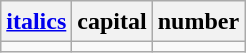<table class="wikitable" style="line-height: 1.2">
<tr align=center>
<th><a href='#'>italics</a></th>
<th>capital</th>
<th>number</th>
</tr>
<tr align=center>
<td></td>
<td></td>
<td></td>
</tr>
</table>
